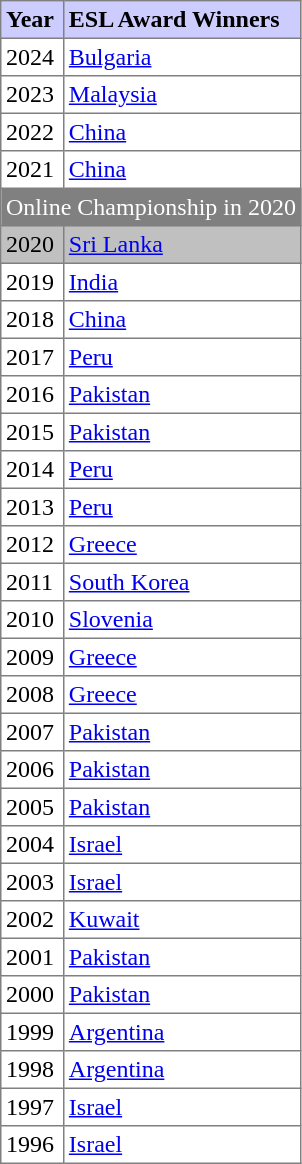<table border=1 cellpadding=3 style="border-collapse: collapse;">
<tr bgcolor="#ccccff">
<td><strong>Year</strong></td>
<td><strong>ESL Award Winners</strong></td>
</tr>
<tr>
<td>2024</td>
<td><a href='#'>Bulgaria</a></td>
</tr>
<tr>
<td>2023</td>
<td><a href='#'>Malaysia</a></td>
</tr>
<tr>
<td>2022</td>
<td><a href='#'>China</a></td>
</tr>
<tr>
<td>2021</td>
<td><a href='#'>China</a></td>
</tr>
<tr>
<td style="background:gray; color:white;" colspan=2><span>Online Championship in 2020</span></td>
</tr>
<tr>
<td style="background:silver">2020</td>
<td style="background:silver"><a href='#'>Sri Lanka</a></td>
</tr>
<tr>
<td>2019</td>
<td><a href='#'>India</a></td>
</tr>
<tr>
<td>2018</td>
<td><a href='#'>China</a></td>
</tr>
<tr>
<td>2017</td>
<td><a href='#'>Peru</a></td>
</tr>
<tr>
<td>2016</td>
<td><a href='#'>Pakistan</a></td>
</tr>
<tr>
<td>2015</td>
<td><a href='#'>Pakistan</a></td>
</tr>
<tr>
<td>2014</td>
<td><a href='#'>Peru</a></td>
</tr>
<tr>
<td>2013</td>
<td><a href='#'>Peru</a></td>
</tr>
<tr>
<td>2012</td>
<td><a href='#'>Greece</a></td>
</tr>
<tr>
<td>2011</td>
<td><a href='#'>South Korea</a></td>
</tr>
<tr>
<td>2010</td>
<td><a href='#'>Slovenia</a></td>
</tr>
<tr>
<td>2009</td>
<td><a href='#'>Greece</a></td>
</tr>
<tr>
<td>2008</td>
<td><a href='#'>Greece</a></td>
</tr>
<tr>
<td>2007</td>
<td><a href='#'>Pakistan</a></td>
</tr>
<tr>
<td>2006</td>
<td><a href='#'>Pakistan</a></td>
</tr>
<tr>
<td>2005</td>
<td><a href='#'>Pakistan</a></td>
</tr>
<tr>
<td>2004</td>
<td><a href='#'>Israel</a></td>
</tr>
<tr>
<td>2003</td>
<td><a href='#'>Israel</a></td>
</tr>
<tr>
<td>2002</td>
<td><a href='#'>Kuwait</a></td>
</tr>
<tr>
<td>2001</td>
<td><a href='#'>Pakistan</a></td>
</tr>
<tr>
<td>2000</td>
<td><a href='#'>Pakistan</a></td>
</tr>
<tr>
<td>1999</td>
<td><a href='#'>Argentina</a></td>
</tr>
<tr>
<td>1998</td>
<td><a href='#'>Argentina</a></td>
</tr>
<tr>
<td>1997</td>
<td><a href='#'>Israel</a></td>
</tr>
<tr>
<td>1996</td>
<td><a href='#'>Israel</a></td>
</tr>
</table>
